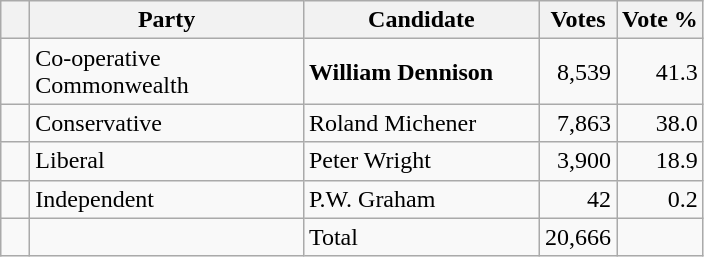<table class="wikitable">
<tr>
<th></th>
<th scope="col" width="175">Party</th>
<th scope="col" width="150">Candidate</th>
<th>Votes</th>
<th>Vote %</th>
</tr>
<tr>
<td>   </td>
<td>Co-operative Commonwealth</td>
<td><strong>William Dennison</strong></td>
<td align=right>8,539</td>
<td align=right>41.3</td>
</tr>
<tr |>
<td>   </td>
<td>Conservative</td>
<td>Roland Michener</td>
<td align=right>7,863</td>
<td align=right>38.0</td>
</tr>
<tr |>
<td>   </td>
<td>Liberal</td>
<td>Peter Wright</td>
<td align=right>3,900</td>
<td align=right>18.9<br>
</td>
</tr>
<tr |>
<td>   </td>
<td>Independent</td>
<td>P.W. Graham</td>
<td align=right>42</td>
<td align=right>0.2</td>
</tr>
<tr |>
<td></td>
<td></td>
<td>Total</td>
<td align=right>20,666</td>
<td></td>
</tr>
</table>
